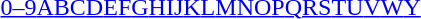<table id="toc" class="toc" summary="Class">
<tr>
<th></th>
</tr>
<tr>
<td style="text-align:center;"><a href='#'>0–9</a><a href='#'>A</a><a href='#'>B</a><a href='#'>C</a><a href='#'>D</a><a href='#'>E</a><a href='#'>F</a><a href='#'>G</a><a href='#'>H</a><a href='#'>I</a><a href='#'>J</a><a href='#'>K</a><a href='#'>L</a><a href='#'>M</a><a href='#'>N</a><a href='#'>O</a><a href='#'>P</a><a href='#'>Q</a><a href='#'>R</a><a href='#'>S</a><a href='#'>T</a><a href='#'>U</a><a href='#'>V</a><a href='#'>W</a><a href='#'>Y</a></td>
</tr>
</table>
